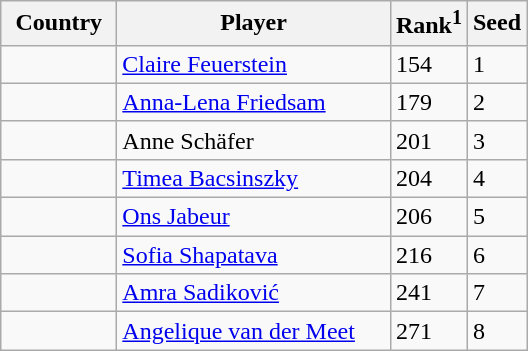<table class="sortable wikitable">
<tr>
<th width="70">Country</th>
<th width="175">Player</th>
<th>Rank<sup>1</sup></th>
<th>Seed</th>
</tr>
<tr>
<td></td>
<td><a href='#'>Claire Feuerstein</a></td>
<td>154</td>
<td>1</td>
</tr>
<tr>
<td></td>
<td><a href='#'>Anna-Lena Friedsam</a></td>
<td>179</td>
<td>2</td>
</tr>
<tr>
<td></td>
<td>Anne Schäfer</td>
<td>201</td>
<td>3</td>
</tr>
<tr>
<td></td>
<td><a href='#'>Timea Bacsinszky</a></td>
<td>204</td>
<td>4</td>
</tr>
<tr>
<td></td>
<td><a href='#'>Ons Jabeur</a></td>
<td>206</td>
<td>5</td>
</tr>
<tr>
<td></td>
<td><a href='#'>Sofia Shapatava</a></td>
<td>216</td>
<td>6</td>
</tr>
<tr>
<td></td>
<td><a href='#'>Amra Sadiković</a></td>
<td>241</td>
<td>7</td>
</tr>
<tr>
<td></td>
<td><a href='#'>Angelique van der Meet</a></td>
<td>271</td>
<td>8</td>
</tr>
</table>
